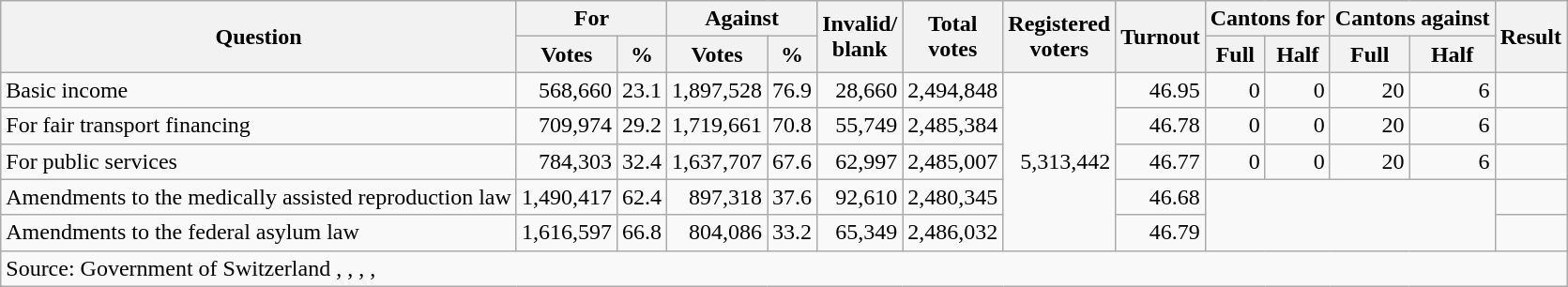<table class=wikitable style=text-align:right>
<tr>
<th rowspan=2>Question</th>
<th colspan=2>For</th>
<th colspan=2>Against</th>
<th rowspan=2>Invalid/<br>blank</th>
<th rowspan=2>Total<br>votes</th>
<th rowspan=2>Registered<br>voters</th>
<th rowspan=2>Turnout</th>
<th colspan=2>Cantons for</th>
<th colspan=2>Cantons against</th>
<th rowspan=2>Result</th>
</tr>
<tr>
<th>Votes</th>
<th>%</th>
<th>Votes</th>
<th>%</th>
<th>Full</th>
<th>Half</th>
<th>Full</th>
<th>Half</th>
</tr>
<tr>
<td align=left>Basic income</td>
<td>568,660</td>
<td>23.1</td>
<td>1,897,528</td>
<td>76.9</td>
<td>28,660</td>
<td>2,494,848</td>
<td rowspan=5>5,313,442</td>
<td>46.95</td>
<td>0</td>
<td>0</td>
<td>20</td>
<td>6</td>
<td></td>
</tr>
<tr>
<td align=left>For fair transport financing</td>
<td>709,974</td>
<td>29.2</td>
<td>1,719,661</td>
<td>70.8</td>
<td>55,749</td>
<td>2,485,384</td>
<td>46.78</td>
<td>0</td>
<td>0</td>
<td>20</td>
<td>6</td>
<td></td>
</tr>
<tr>
<td align=left>For public services</td>
<td>784,303</td>
<td>32.4</td>
<td>1,637,707</td>
<td>67.6</td>
<td>62,997</td>
<td>2,485,007</td>
<td>46.77</td>
<td>0</td>
<td>0</td>
<td>20</td>
<td>6</td>
<td></td>
</tr>
<tr>
<td align=left>Amendments to the medically assisted reproduction law</td>
<td>1,490,417</td>
<td>62.4</td>
<td>897,318</td>
<td>37.6</td>
<td>92,610</td>
<td>2,480,345</td>
<td>46.68</td>
<td rowspan=2 colspan=4></td>
<td></td>
</tr>
<tr>
<td align=left>Amendments to the federal asylum law</td>
<td>1,616,597</td>
<td>66.8</td>
<td>804,086</td>
<td>33.2</td>
<td>65,349</td>
<td>2,486,032</td>
<td>46.79</td>
<td></td>
</tr>
<tr>
<td colspan=14 align=left>Source: Government of Switzerland , ,  , , </td>
</tr>
</table>
